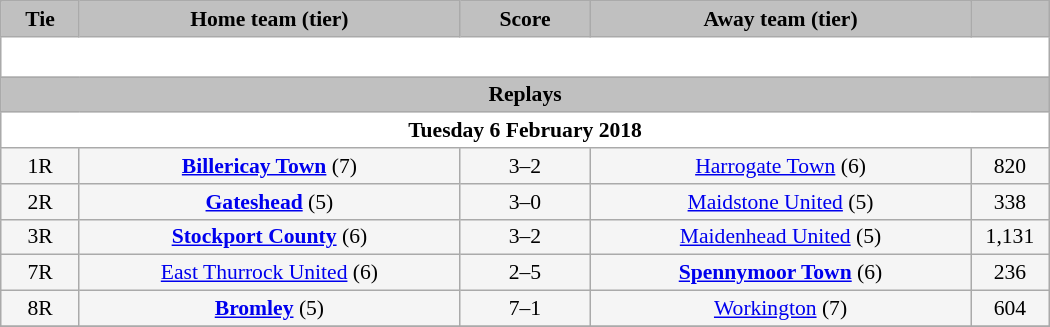<table class="wikitable" style="width: 700px; background:WhiteSmoke; text-align:center; font-size:90%">
<tr>
<td scope="col" style="width:  7.50%; background:silver;"><strong>Tie</strong></td>
<td scope="col" style="width: 36.25%; background:silver;"><strong>Home team (tier)</strong></td>
<td scope="col" style="width: 12.50%; background:silver;"><strong>Score</strong></td>
<td scope="col" style="width: 36.25%; background:silver;"><strong>Away team (tier)</strong></td>
<td scope="col" style="width:  7.50%; background:silver;"><strong></strong></td>
</tr>
<tr>
<td colspan="5" style="height: 20px; background:White;"></td>
</tr>
<tr>
<td colspan="5" style= background:Silver><strong>Replays</strong></td>
</tr>
<tr>
<td colspan="5" style= background:White><strong>Tuesday 6 February 2018</strong></td>
</tr>
<tr>
<td>1R</td>
<td><strong><a href='#'>Billericay Town</a></strong> (7)</td>
<td>3–2</td>
<td><a href='#'>Harrogate Town</a> (6)</td>
<td>820</td>
</tr>
<tr>
<td>2R</td>
<td><strong><a href='#'>Gateshead</a></strong> (5)</td>
<td>3–0</td>
<td><a href='#'>Maidstone United</a> (5)</td>
<td>338</td>
</tr>
<tr>
<td>3R</td>
<td><strong><a href='#'>Stockport County</a></strong> (6)</td>
<td>3–2 </td>
<td><a href='#'>Maidenhead United</a> (5)</td>
<td>1,131</td>
</tr>
<tr>
<td>7R</td>
<td><a href='#'>East Thurrock United</a> (6)</td>
<td>2–5</td>
<td><strong><a href='#'>Spennymoor Town</a></strong> (6)</td>
<td>236</td>
</tr>
<tr>
<td>8R</td>
<td><strong><a href='#'>Bromley</a></strong> (5)</td>
<td>7–1</td>
<td><a href='#'>Workington</a> (7)</td>
<td>604</td>
</tr>
<tr>
</tr>
</table>
